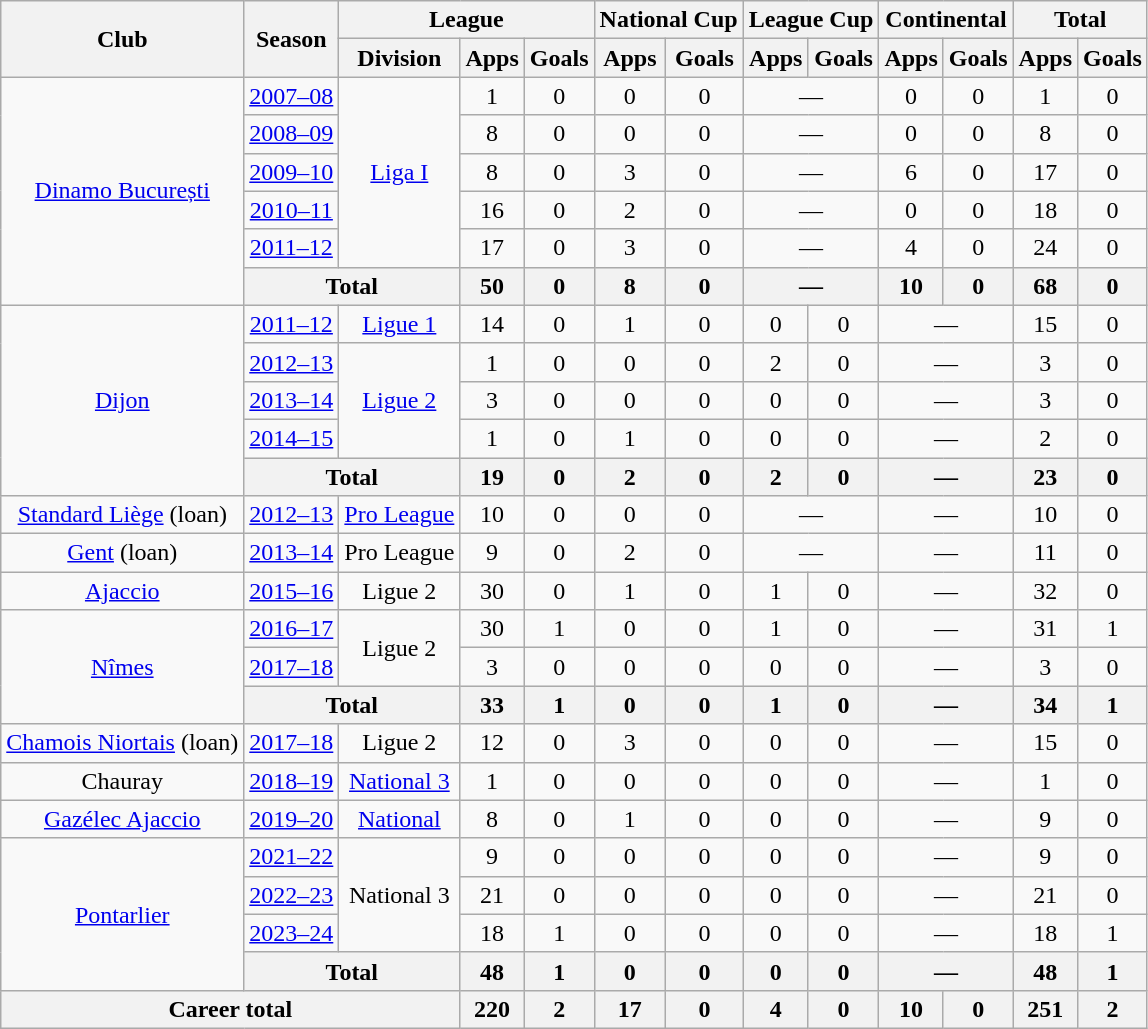<table class="wikitable" style="text-align:center">
<tr>
<th rowspan="2">Club</th>
<th rowspan="2">Season</th>
<th colspan="3">League</th>
<th colspan="2">National Cup</th>
<th colspan="2">League Cup</th>
<th colspan="2">Continental</th>
<th colspan="2">Total</th>
</tr>
<tr>
<th>Division</th>
<th>Apps</th>
<th>Goals</th>
<th>Apps</th>
<th>Goals</th>
<th>Apps</th>
<th>Goals</th>
<th>Apps</th>
<th>Goals</th>
<th>Apps</th>
<th>Goals</th>
</tr>
<tr>
<td rowspan="6"><a href='#'>Dinamo București</a></td>
<td><a href='#'>2007–08</a></td>
<td rowspan="5"><a href='#'>Liga I</a></td>
<td>1</td>
<td>0</td>
<td>0</td>
<td>0</td>
<td colspan="2">—</td>
<td>0</td>
<td>0</td>
<td>1</td>
<td>0</td>
</tr>
<tr>
<td><a href='#'>2008–09</a></td>
<td>8</td>
<td>0</td>
<td>0</td>
<td>0</td>
<td colspan="2">—</td>
<td>0</td>
<td>0</td>
<td>8</td>
<td>0</td>
</tr>
<tr>
<td><a href='#'>2009–10</a></td>
<td>8</td>
<td>0</td>
<td>3</td>
<td>0</td>
<td colspan="2">—</td>
<td>6</td>
<td>0</td>
<td>17</td>
<td>0</td>
</tr>
<tr>
<td><a href='#'>2010–11</a></td>
<td>16</td>
<td>0</td>
<td>2</td>
<td>0</td>
<td colspan="2">—</td>
<td>0</td>
<td>0</td>
<td>18</td>
<td>0</td>
</tr>
<tr>
<td><a href='#'>2011–12</a></td>
<td>17</td>
<td>0</td>
<td>3</td>
<td>0</td>
<td colspan="2">—</td>
<td>4</td>
<td>0</td>
<td>24</td>
<td>0</td>
</tr>
<tr>
<th colspan="2">Total</th>
<th>50</th>
<th>0</th>
<th>8</th>
<th>0</th>
<th colspan="2">—</th>
<th>10</th>
<th>0</th>
<th>68</th>
<th>0</th>
</tr>
<tr>
<td rowspan="5"><a href='#'>Dijon</a></td>
<td><a href='#'>2011–12</a></td>
<td><a href='#'>Ligue 1</a></td>
<td>14</td>
<td>0</td>
<td>1</td>
<td>0</td>
<td>0</td>
<td>0</td>
<td colspan="2">—</td>
<td>15</td>
<td>0</td>
</tr>
<tr>
<td><a href='#'>2012–13</a></td>
<td rowspan="3"><a href='#'>Ligue 2</a></td>
<td>1</td>
<td>0</td>
<td>0</td>
<td>0</td>
<td>2</td>
<td>0</td>
<td colspan="2">—</td>
<td>3</td>
<td>0</td>
</tr>
<tr>
<td><a href='#'>2013–14</a></td>
<td>3</td>
<td>0</td>
<td>0</td>
<td>0</td>
<td>0</td>
<td>0</td>
<td colspan="2">—</td>
<td>3</td>
<td>0</td>
</tr>
<tr>
<td><a href='#'>2014–15</a></td>
<td>1</td>
<td>0</td>
<td>1</td>
<td>0</td>
<td>0</td>
<td>0</td>
<td colspan="2">—</td>
<td>2</td>
<td>0</td>
</tr>
<tr>
<th colspan="2">Total</th>
<th>19</th>
<th>0</th>
<th>2</th>
<th>0</th>
<th>2</th>
<th>0</th>
<th colspan="2">—</th>
<th>23</th>
<th>0</th>
</tr>
<tr>
<td><a href='#'>Standard Liège</a> (loan)</td>
<td><a href='#'>2012–13</a></td>
<td><a href='#'>Pro League</a></td>
<td>10</td>
<td>0</td>
<td>0</td>
<td>0</td>
<td colspan="2">—</td>
<td colspan="2">—</td>
<td>10</td>
<td>0</td>
</tr>
<tr>
<td><a href='#'>Gent</a> (loan)</td>
<td><a href='#'>2013–14</a></td>
<td>Pro League</td>
<td>9</td>
<td>0</td>
<td>2</td>
<td>0</td>
<td colspan="2">—</td>
<td colspan="2">—</td>
<td>11</td>
<td>0</td>
</tr>
<tr>
<td><a href='#'>Ajaccio</a></td>
<td><a href='#'>2015–16</a></td>
<td>Ligue 2</td>
<td>30</td>
<td>0</td>
<td>1</td>
<td>0</td>
<td>1</td>
<td>0</td>
<td colspan="2">—</td>
<td>32</td>
<td>0</td>
</tr>
<tr>
<td rowspan="3"><a href='#'>Nîmes</a></td>
<td><a href='#'>2016–17</a></td>
<td rowspan="2">Ligue 2</td>
<td>30</td>
<td>1</td>
<td>0</td>
<td>0</td>
<td>1</td>
<td>0</td>
<td colspan="2">—</td>
<td>31</td>
<td>1</td>
</tr>
<tr>
<td><a href='#'>2017–18</a></td>
<td>3</td>
<td>0</td>
<td>0</td>
<td>0</td>
<td>0</td>
<td>0</td>
<td colspan="2">—</td>
<td>3</td>
<td>0</td>
</tr>
<tr>
<th colspan="2">Total</th>
<th>33</th>
<th>1</th>
<th>0</th>
<th>0</th>
<th>1</th>
<th>0</th>
<th colspan="2">—</th>
<th>34</th>
<th>1</th>
</tr>
<tr>
<td><a href='#'>Chamois Niortais</a> (loan)</td>
<td><a href='#'>2017–18</a></td>
<td>Ligue 2</td>
<td>12</td>
<td>0</td>
<td>3</td>
<td>0</td>
<td>0</td>
<td>0</td>
<td colspan="2">—</td>
<td>15</td>
<td>0</td>
</tr>
<tr>
<td>Chauray</td>
<td><a href='#'>2018–19</a></td>
<td><a href='#'>National 3</a></td>
<td>1</td>
<td>0</td>
<td>0</td>
<td>0</td>
<td>0</td>
<td>0</td>
<td colspan="2">—</td>
<td>1</td>
<td>0</td>
</tr>
<tr>
<td><a href='#'>Gazélec Ajaccio</a></td>
<td><a href='#'>2019–20</a></td>
<td><a href='#'>National</a></td>
<td>8</td>
<td>0</td>
<td>1</td>
<td>0</td>
<td>0</td>
<td>0</td>
<td colspan="2">—</td>
<td>9</td>
<td>0</td>
</tr>
<tr>
<td rowspan="4"><a href='#'>Pontarlier</a></td>
<td><a href='#'>2021–22</a></td>
<td rowspan="3">National 3</td>
<td>9</td>
<td>0</td>
<td>0</td>
<td>0</td>
<td>0</td>
<td>0</td>
<td colspan="2">—</td>
<td>9</td>
<td>0</td>
</tr>
<tr>
<td><a href='#'>2022–23</a></td>
<td>21</td>
<td>0</td>
<td>0</td>
<td>0</td>
<td>0</td>
<td>0</td>
<td colspan="2">—</td>
<td>21</td>
<td>0</td>
</tr>
<tr>
<td><a href='#'>2023–24</a></td>
<td>18</td>
<td>1</td>
<td>0</td>
<td>0</td>
<td>0</td>
<td>0</td>
<td colspan="2">—</td>
<td>18</td>
<td>1</td>
</tr>
<tr>
<th colspan="2">Total</th>
<th>48</th>
<th>1</th>
<th>0</th>
<th>0</th>
<th>0</th>
<th>0</th>
<th colspan="2">—</th>
<th>48</th>
<th>1</th>
</tr>
<tr>
<th colspan="3">Career total</th>
<th>220</th>
<th>2</th>
<th>17</th>
<th>0</th>
<th>4</th>
<th>0</th>
<th>10</th>
<th>0</th>
<th>251</th>
<th>2</th>
</tr>
</table>
